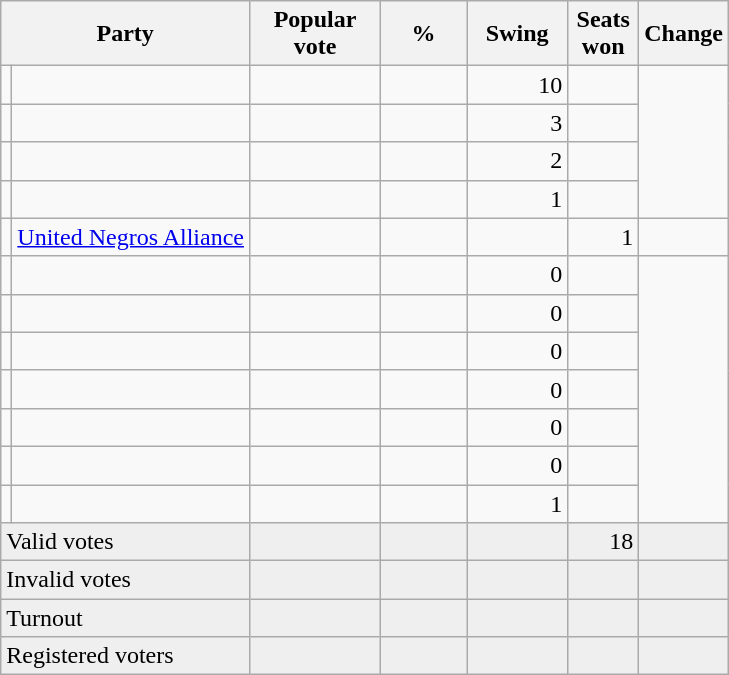<table class=wikitable style="text-align:right">
<tr>
<th colspan=2>Party</th>
<th width=80px>Popular vote</th>
<th width=50px>%</th>
<th width=60px>Swing</th>
<th width=40px>Seats<br>won</th>
<th width=45px>Change</th>
</tr>
<tr>
<td></td>
<td></td>
<td></td>
<td></td>
<td>10</td>
<td></td>
</tr>
<tr>
<td></td>
<td></td>
<td></td>
<td></td>
<td>3</td>
<td></td>
</tr>
<tr>
<td></td>
<td></td>
<td></td>
<td></td>
<td>2</td>
<td></td>
</tr>
<tr>
<td></td>
<td></td>
<td></td>
<td></td>
<td>1</td>
<td></td>
</tr>
<tr>
<td></td>
<td align=left><a href='#'>United Negros Alliance</a></td>
<td></td>
<td></td>
<td></td>
<td>1</td>
<td></td>
</tr>
<tr>
<td></td>
<td></td>
<td></td>
<td></td>
<td>0</td>
<td></td>
</tr>
<tr>
<td></td>
<td></td>
<td></td>
<td></td>
<td>0</td>
<td></td>
</tr>
<tr>
<td></td>
<td></td>
<td></td>
<td></td>
<td>0</td>
<td></td>
</tr>
<tr>
<td></td>
<td></td>
<td></td>
<td></td>
<td>0</td>
<td></td>
</tr>
<tr>
<td></td>
<td></td>
<td></td>
<td></td>
<td>0</td>
<td></td>
</tr>
<tr>
<td></td>
<td></td>
<td></td>
<td></td>
<td>0</td>
<td></td>
</tr>
<tr>
<td></td>
<td></td>
<td></td>
<td></td>
<td>1</td>
<td></td>
</tr>
<tr bgcolor=#efefef>
<td align=left colspan=2>Valid votes</td>
<td></td>
<td></td>
<td></td>
<td>18</td>
<td></td>
</tr>
<tr bgcolor=#efefef>
<td align=left colspan=2>Invalid votes</td>
<td></td>
<td></td>
<td></td>
<td></td>
<td></td>
</tr>
<tr bgcolor=#efefef>
<td align=left colspan=2>Turnout</td>
<td></td>
<td></td>
<td></td>
<td></td>
<td></td>
</tr>
<tr bgcolor=#efefef>
<td align=left colspan=2>Registered voters</td>
<td></td>
<td></td>
<td></td>
<td></td>
<td></td>
</tr>
</table>
